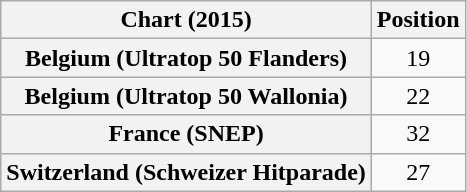<table class="wikitable sortable plainrowheaders" style="text-align:center">
<tr>
<th scope="col">Chart (2015)</th>
<th scope="col">Position</th>
</tr>
<tr>
<th scope="row">Belgium (Ultratop 50 Flanders)</th>
<td>19</td>
</tr>
<tr>
<th scope="row">Belgium (Ultratop 50 Wallonia)</th>
<td>22</td>
</tr>
<tr>
<th scope="row">France (SNEP)</th>
<td>32</td>
</tr>
<tr>
<th scope="row">Switzerland (Schweizer Hitparade)</th>
<td>27</td>
</tr>
</table>
